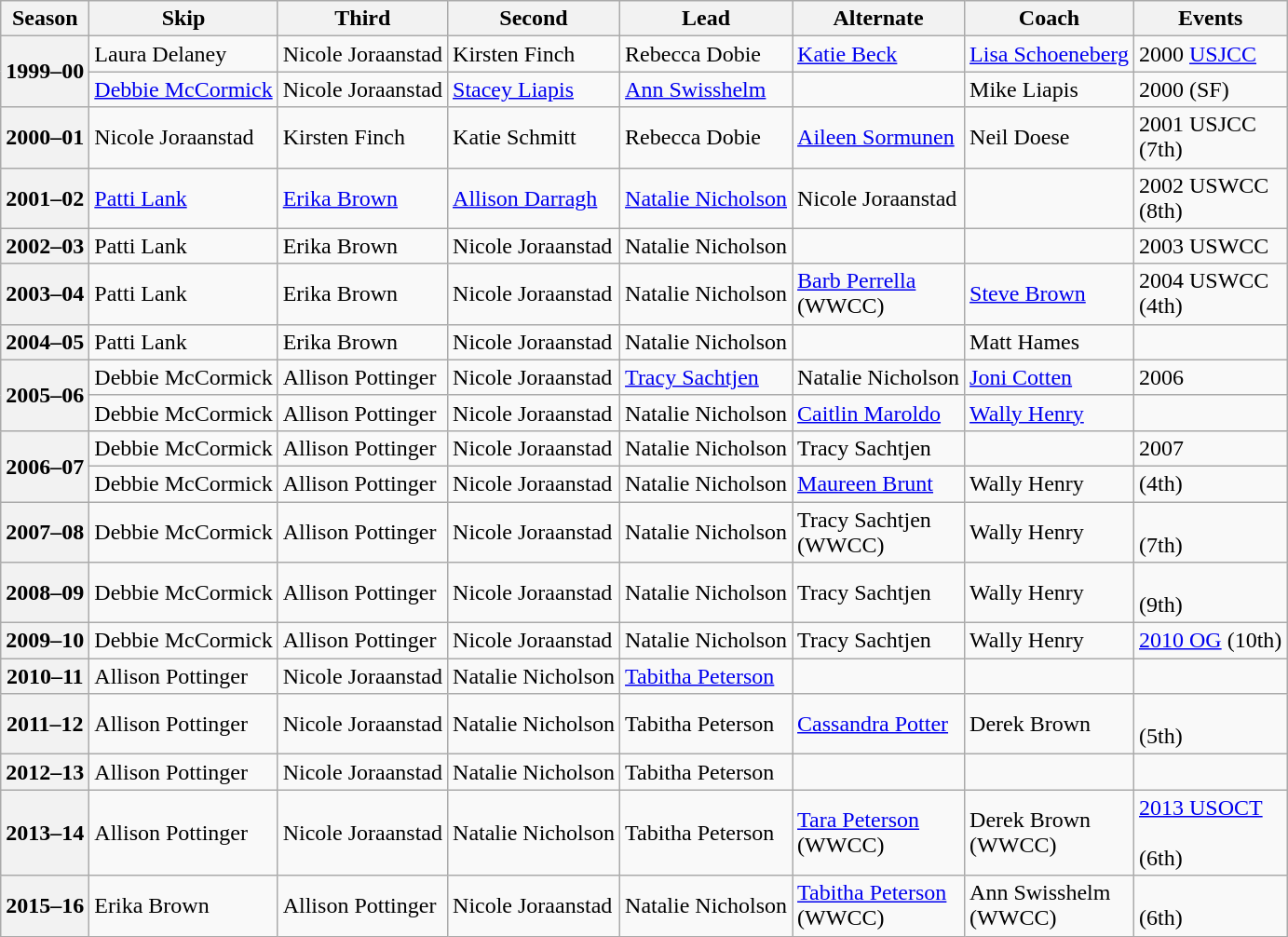<table class="wikitable">
<tr>
<th scope="col">Season</th>
<th scope="col">Skip</th>
<th scope="col">Third</th>
<th scope="col">Second</th>
<th scope="col">Lead</th>
<th scope="col">Alternate</th>
<th scope="col">Coach</th>
<th scope="col">Events</th>
</tr>
<tr>
<th scope="row" rowspan=2>1999–00</th>
<td>Laura Delaney</td>
<td>Nicole Joraanstad</td>
<td>Kirsten Finch</td>
<td>Rebecca Dobie</td>
<td><a href='#'>Katie Beck</a></td>
<td><a href='#'>Lisa Schoeneberg</a></td>
<td>2000 <a href='#'>USJCC</a> <br> </td>
</tr>
<tr>
<td><a href='#'>Debbie McCormick</a></td>
<td>Nicole Joraanstad</td>
<td><a href='#'>Stacey Liapis</a></td>
<td><a href='#'>Ann Swisshelm</a></td>
<td></td>
<td>Mike Liapis</td>
<td>2000  (SF)</td>
</tr>
<tr>
<th scope="row">2000–01</th>
<td>Nicole Joraanstad</td>
<td>Kirsten Finch</td>
<td>Katie Schmitt</td>
<td>Rebecca Dobie</td>
<td><a href='#'>Aileen Sormunen</a></td>
<td>Neil Doese</td>
<td>2001 USJCC <br> (7th)</td>
</tr>
<tr>
<th scope="row">2001–02</th>
<td><a href='#'>Patti Lank</a></td>
<td><a href='#'>Erika Brown</a></td>
<td><a href='#'>Allison Darragh</a></td>
<td><a href='#'>Natalie Nicholson</a></td>
<td>Nicole Joraanstad</td>
<td></td>
<td>2002 USWCC <br> (8th)</td>
</tr>
<tr>
<th scope="row">2002–03</th>
<td>Patti Lank</td>
<td>Erika Brown</td>
<td>Nicole Joraanstad</td>
<td>Natalie Nicholson</td>
<td></td>
<td></td>
<td>2003 USWCC </td>
</tr>
<tr>
<th scope="row">2003–04</th>
<td>Patti Lank</td>
<td>Erika Brown</td>
<td>Nicole Joraanstad</td>
<td>Natalie Nicholson</td>
<td><a href='#'>Barb Perrella</a><br>(WWCC)</td>
<td><a href='#'>Steve Brown</a></td>
<td>2004 USWCC <br> (4th)</td>
</tr>
<tr>
<th scope="row">2004–05</th>
<td>Patti Lank</td>
<td>Erika Brown</td>
<td>Nicole Joraanstad</td>
<td>Natalie Nicholson</td>
<td></td>
<td>Matt Hames</td>
<td> </td>
</tr>
<tr>
<th scope="row" rowspan=2>2005–06</th>
<td>Debbie McCormick</td>
<td>Allison Pottinger</td>
<td>Nicole Joraanstad</td>
<td><a href='#'>Tracy Sachtjen</a></td>
<td>Natalie Nicholson</td>
<td><a href='#'>Joni Cotten</a></td>
<td>2006  </td>
</tr>
<tr>
<td>Debbie McCormick</td>
<td>Allison Pottinger</td>
<td>Nicole Joraanstad</td>
<td>Natalie Nicholson</td>
<td><a href='#'>Caitlin Maroldo</a></td>
<td><a href='#'>Wally Henry</a></td>
<td> </td>
</tr>
<tr>
<th scope="row" rowspan=2>2006–07</th>
<td>Debbie McCormick</td>
<td>Allison Pottinger</td>
<td>Nicole Joraanstad</td>
<td>Natalie Nicholson</td>
<td>Tracy Sachtjen</td>
<td></td>
<td>2007  </td>
</tr>
<tr>
<td>Debbie McCormick</td>
<td>Allison Pottinger</td>
<td>Nicole Joraanstad</td>
<td>Natalie Nicholson</td>
<td><a href='#'>Maureen Brunt</a></td>
<td>Wally Henry</td>
<td> (4th)</td>
</tr>
<tr>
<th scope="row">2007–08</th>
<td>Debbie McCormick</td>
<td>Allison Pottinger</td>
<td>Nicole Joraanstad</td>
<td>Natalie Nicholson</td>
<td>Tracy Sachtjen<br>(WWCC)</td>
<td>Wally Henry</td>
<td> <br> (7th)</td>
</tr>
<tr>
<th scope="row">2008–09</th>
<td>Debbie McCormick</td>
<td>Allison Pottinger</td>
<td>Nicole Joraanstad</td>
<td>Natalie Nicholson</td>
<td>Tracy Sachtjen</td>
<td>Wally Henry</td>
<td> <br> (9th)</td>
</tr>
<tr>
<th scope="row">2009–10</th>
<td>Debbie McCormick</td>
<td>Allison Pottinger</td>
<td>Nicole Joraanstad</td>
<td>Natalie Nicholson</td>
<td>Tracy Sachtjen</td>
<td>Wally Henry</td>
<td><a href='#'>2010 OG</a> (10th)</td>
</tr>
<tr>
<th scope="row">2010–11</th>
<td>Allison Pottinger</td>
<td>Nicole Joraanstad</td>
<td>Natalie Nicholson</td>
<td><a href='#'>Tabitha Peterson</a></td>
<td></td>
<td></td>
<td> </td>
</tr>
<tr>
<th scope="row">2011–12</th>
<td>Allison Pottinger</td>
<td>Nicole Joraanstad</td>
<td>Natalie Nicholson</td>
<td>Tabitha Peterson</td>
<td><a href='#'>Cassandra Potter</a></td>
<td>Derek Brown</td>
<td> <br> (5th)</td>
</tr>
<tr>
<th scope="row">2012–13</th>
<td>Allison Pottinger</td>
<td>Nicole Joraanstad</td>
<td>Natalie Nicholson</td>
<td>Tabitha Peterson</td>
<td></td>
<td></td>
<td> </td>
</tr>
<tr>
<th scope="row">2013–14</th>
<td>Allison Pottinger</td>
<td>Nicole Joraanstad</td>
<td>Natalie Nicholson</td>
<td>Tabitha Peterson</td>
<td><a href='#'>Tara Peterson</a><br>(WWCC)</td>
<td>Derek Brown<br>(WWCC)</td>
<td><a href='#'>2013 USOCT</a> <br> <br> (6th)</td>
</tr>
<tr>
<th scope="row">2015–16</th>
<td>Erika Brown</td>
<td>Allison Pottinger</td>
<td>Nicole Joraanstad</td>
<td>Natalie Nicholson</td>
<td><a href='#'>Tabitha Peterson</a><br>(WWCC)</td>
<td>Ann Swisshelm<br>(WWCC)</td>
<td> <br> (6th)</td>
</tr>
</table>
